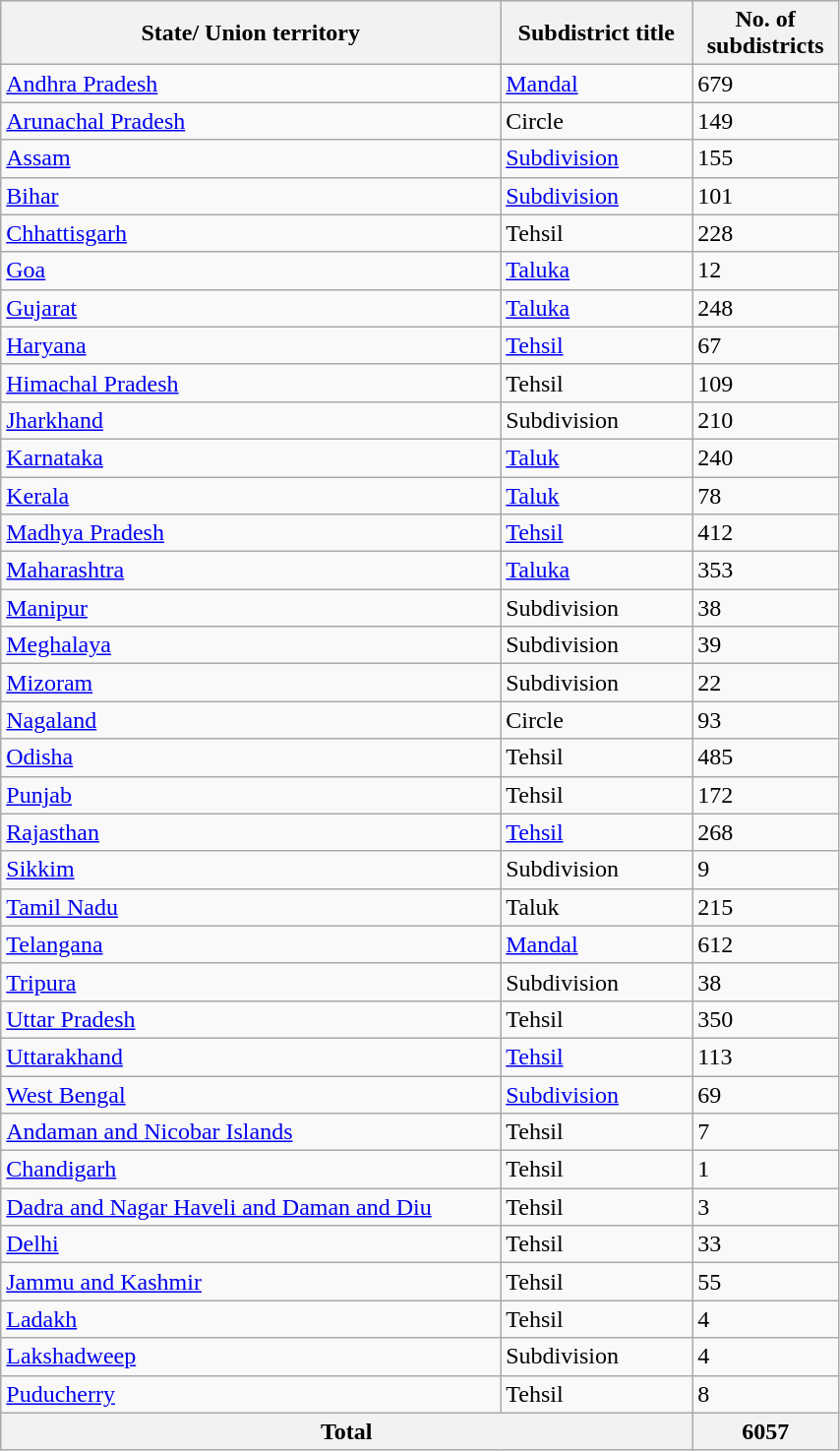<table class="wikitable sortable" width="45%">
<tr>
<th>State/ Union territory</th>
<th>Subdistrict title</th>
<th>No. of <br>subdistricts</th>
</tr>
<tr>
<td><a href='#'>Andhra Pradesh</a></td>
<td><a href='#'>Mandal</a></td>
<td>679</td>
</tr>
<tr>
<td><a href='#'>Arunachal Pradesh</a></td>
<td>Circle</td>
<td>149</td>
</tr>
<tr>
<td><a href='#'>Assam</a></td>
<td><a href='#'>Subdivision</a></td>
<td>155</td>
</tr>
<tr>
<td><a href='#'>Bihar</a></td>
<td><a href='#'>Subdivision</a></td>
<td>101</td>
</tr>
<tr>
<td><a href='#'>Chhattisgarh</a></td>
<td>Tehsil</td>
<td>228</td>
</tr>
<tr>
<td><a href='#'>Goa</a></td>
<td><a href='#'>Taluka</a></td>
<td>12</td>
</tr>
<tr>
<td><a href='#'>Gujarat</a></td>
<td><a href='#'>Taluka</a></td>
<td>248</td>
</tr>
<tr>
<td><a href='#'>Haryana</a></td>
<td><a href='#'>Tehsil</a></td>
<td>67</td>
</tr>
<tr>
<td><a href='#'>Himachal Pradesh</a></td>
<td>Tehsil</td>
<td>109</td>
</tr>
<tr>
<td><a href='#'>Jharkhand</a></td>
<td>Subdivision</td>
<td>210</td>
</tr>
<tr>
<td><a href='#'>Karnataka</a></td>
<td><a href='#'>Taluk</a></td>
<td>240</td>
</tr>
<tr>
<td><a href='#'>Kerala</a></td>
<td><a href='#'>Taluk</a></td>
<td>78</td>
</tr>
<tr>
<td><a href='#'>Madhya Pradesh</a></td>
<td><a href='#'>Tehsil</a></td>
<td>412</td>
</tr>
<tr>
<td><a href='#'>Maharashtra</a></td>
<td><a href='#'>Taluka</a></td>
<td>353</td>
</tr>
<tr>
<td><a href='#'>Manipur</a></td>
<td>Subdivision</td>
<td>38</td>
</tr>
<tr>
<td><a href='#'>Meghalaya</a></td>
<td>Subdivision</td>
<td>39</td>
</tr>
<tr>
<td><a href='#'>Mizoram</a></td>
<td>Subdivision</td>
<td>22</td>
</tr>
<tr>
<td><a href='#'>Nagaland</a></td>
<td>Circle</td>
<td>93</td>
</tr>
<tr>
<td><a href='#'>Odisha</a></td>
<td>Tehsil</td>
<td>485</td>
</tr>
<tr>
<td><a href='#'>Punjab</a></td>
<td>Tehsil</td>
<td>172</td>
</tr>
<tr>
<td><a href='#'>Rajasthan</a></td>
<td><a href='#'>Tehsil</a></td>
<td>268</td>
</tr>
<tr>
<td><a href='#'>Sikkim</a></td>
<td>Subdivision</td>
<td>9</td>
</tr>
<tr>
<td><a href='#'>Tamil Nadu</a></td>
<td>Taluk</td>
<td>215</td>
</tr>
<tr>
<td><a href='#'>Telangana</a></td>
<td><a href='#'>Mandal</a></td>
<td>612</td>
</tr>
<tr>
<td><a href='#'>Tripura</a></td>
<td>Subdivision</td>
<td>38</td>
</tr>
<tr>
<td><a href='#'>Uttar Pradesh</a></td>
<td>Tehsil</td>
<td>350</td>
</tr>
<tr>
<td><a href='#'>Uttarakhand</a></td>
<td><a href='#'>Tehsil</a></td>
<td>113</td>
</tr>
<tr>
<td><a href='#'>West Bengal</a></td>
<td><a href='#'>Subdivision</a></td>
<td>69</td>
</tr>
<tr>
<td><a href='#'>Andaman and Nicobar Islands</a></td>
<td>Tehsil</td>
<td>7</td>
</tr>
<tr>
<td><a href='#'>Chandigarh</a></td>
<td>Tehsil</td>
<td>1</td>
</tr>
<tr>
<td><a href='#'>Dadra and Nagar Haveli and Daman and Diu</a></td>
<td>Tehsil</td>
<td>3</td>
</tr>
<tr>
<td><a href='#'>Delhi</a></td>
<td>Tehsil</td>
<td>33</td>
</tr>
<tr>
<td><a href='#'>Jammu and Kashmir</a></td>
<td>Tehsil</td>
<td>55</td>
</tr>
<tr>
<td><a href='#'>Ladakh</a></td>
<td>Tehsil</td>
<td>4</td>
</tr>
<tr>
<td><a href='#'>Lakshadweep</a></td>
<td>Subdivision</td>
<td>4</td>
</tr>
<tr>
<td><a href='#'>Puducherry</a></td>
<td>Tehsil</td>
<td>8</td>
</tr>
<tr>
<th colspan=2>Total</th>
<th>6057</th>
</tr>
</table>
